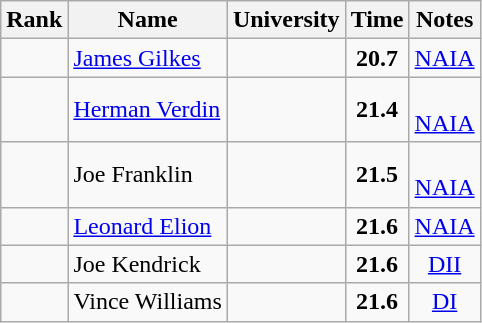<table class="wikitable sortable" style="text-align:center">
<tr>
<th>Rank</th>
<th>Name</th>
<th>University</th>
<th>Time</th>
<th>Notes</th>
</tr>
<tr>
<td></td>
<td align=left> <a href='#'>James Gilkes</a></td>
<td></td>
<td><strong>20.7</strong></td>
<td><a href='#'>NAIA</a></td>
</tr>
<tr>
<td></td>
<td align=left><a href='#'>Herman Verdin</a></td>
<td></td>
<td><strong>21.4</strong></td>
<td><br><a href='#'>NAIA</a></td>
</tr>
<tr>
<td></td>
<td align=left>Joe Franklin</td>
<td></td>
<td><strong>21.5</strong></td>
<td><br><a href='#'>NAIA</a></td>
</tr>
<tr>
<td></td>
<td align=left><a href='#'>Leonard Elion</a></td>
<td></td>
<td><strong>21.6</strong></td>
<td><a href='#'>NAIA</a></td>
</tr>
<tr>
<td></td>
<td align=left>Joe Kendrick</td>
<td></td>
<td><strong>21.6</strong></td>
<td><a href='#'>DII</a></td>
</tr>
<tr>
<td></td>
<td align=left>Vince Williams</td>
<td></td>
<td><strong>21.6</strong></td>
<td><a href='#'>DI</a></td>
</tr>
</table>
